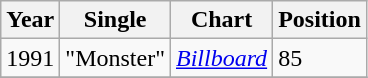<table class="wikitable">
<tr>
<th align="left">Year</th>
<th align="left">Single</th>
<th align="left">Chart</th>
<th align="left">Position</th>
</tr>
<tr>
<td align="left">1991</td>
<td align="left">"Monster"</td>
<td align="left"><em><a href='#'>Billboard</a></em></td>
<td align="left">85</td>
</tr>
<tr>
</tr>
</table>
